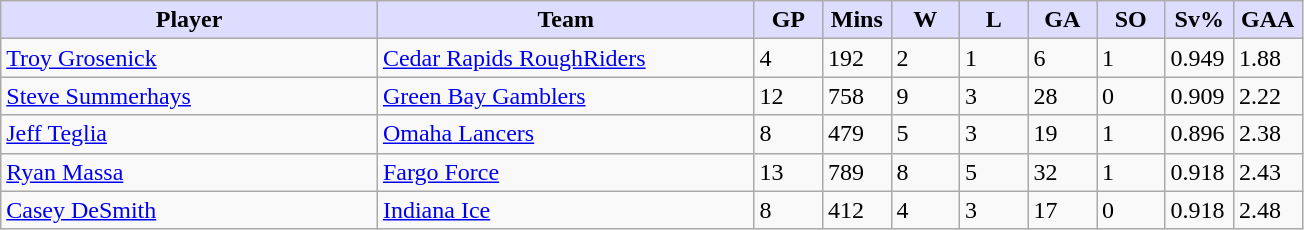<table class="wikitable">
<tr>
<th style="background:#ddf; width:27.5%;">Player</th>
<th style="background:#ddf; width:27.5%;">Team</th>
<th style="background:#ddf; width:5%;">GP</th>
<th style="background:#ddf; width:5%;">Mins</th>
<th style="background:#ddf; width:5%;">W</th>
<th style="background:#ddf; width:5%;">L</th>
<th style="background:#ddf; width:5%;">GA</th>
<th style="background:#ddf; width:5%;">SO</th>
<th style="background:#ddf; width:5%;">Sv%</th>
<th style="background:#ddf; width:5%;">GAA</th>
</tr>
<tr>
<td><a href='#'>Troy Grosenick</a></td>
<td><a href='#'>Cedar Rapids RoughRiders</a></td>
<td>4</td>
<td>192</td>
<td>2</td>
<td>1</td>
<td>6</td>
<td>1</td>
<td>0.949</td>
<td>1.88</td>
</tr>
<tr>
<td><a href='#'>Steve Summerhays</a></td>
<td><a href='#'>Green Bay Gamblers</a></td>
<td>12</td>
<td>758</td>
<td>9</td>
<td>3</td>
<td>28</td>
<td>0</td>
<td>0.909</td>
<td>2.22</td>
</tr>
<tr>
<td><a href='#'>Jeff Teglia</a></td>
<td><a href='#'>Omaha Lancers</a></td>
<td>8</td>
<td>479</td>
<td>5</td>
<td>3</td>
<td>19</td>
<td>1</td>
<td>0.896</td>
<td>2.38</td>
</tr>
<tr>
<td><a href='#'>Ryan Massa</a></td>
<td><a href='#'>Fargo Force</a></td>
<td>13</td>
<td>789</td>
<td>8</td>
<td>5</td>
<td>32</td>
<td>1</td>
<td>0.918</td>
<td>2.43</td>
</tr>
<tr>
<td><a href='#'>Casey DeSmith</a></td>
<td><a href='#'>Indiana Ice</a></td>
<td>8</td>
<td>412</td>
<td>4</td>
<td>3</td>
<td>17</td>
<td>0</td>
<td>0.918</td>
<td>2.48</td>
</tr>
</table>
